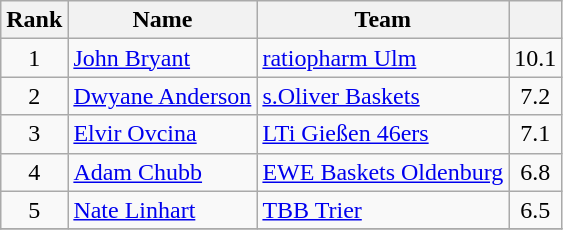<table class="wikitable sortable" style="text-align:left;">
<tr>
<th>Rank</th>
<th>Name</th>
<th>Team</th>
<th></th>
</tr>
<tr>
<td align=center>1</td>
<td> <a href='#'>John Bryant</a></td>
<td><a href='#'>ratiopharm Ulm</a></td>
<td align=center>10.1</td>
</tr>
<tr>
<td align=center>2</td>
<td> <a href='#'>Dwyane Anderson</a></td>
<td><a href='#'>s.Oliver Baskets</a></td>
<td align=center>7.2</td>
</tr>
<tr>
<td align=center>3</td>
<td> <a href='#'>Elvir Ovcina</a></td>
<td><a href='#'>LTi Gießen 46ers</a></td>
<td align=center>7.1</td>
</tr>
<tr>
<td align=center>4</td>
<td> <a href='#'>Adam Chubb</a></td>
<td><a href='#'>EWE Baskets Oldenburg</a></td>
<td align=center>6.8</td>
</tr>
<tr>
<td align=center>5</td>
<td> <a href='#'>Nate Linhart</a></td>
<td><a href='#'>TBB Trier</a></td>
<td align=center>6.5</td>
</tr>
<tr>
</tr>
</table>
